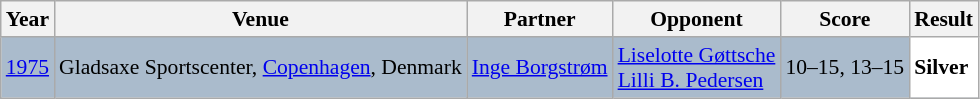<table class="sortable wikitable" style="font-size: 90%;">
<tr>
<th>Year</th>
<th>Venue</th>
<th>Partner</th>
<th>Opponent</th>
<th>Score</th>
<th>Result</th>
</tr>
<tr style="background:#AABBCC">
<td align="center"><a href='#'>1975</a></td>
<td align="left">Gladsaxe Sportscenter, <a href='#'>Copenhagen</a>, Denmark</td>
<td align="left"> <a href='#'>Inge Borgstrøm</a></td>
<td align="left"> <a href='#'>Liselotte Gøttsche</a><br> <a href='#'>Lilli B. Pedersen</a></td>
<td align="left">10–15, 13–15</td>
<td style="text-align:left; background: white"> <strong>Silver</strong></td>
</tr>
</table>
